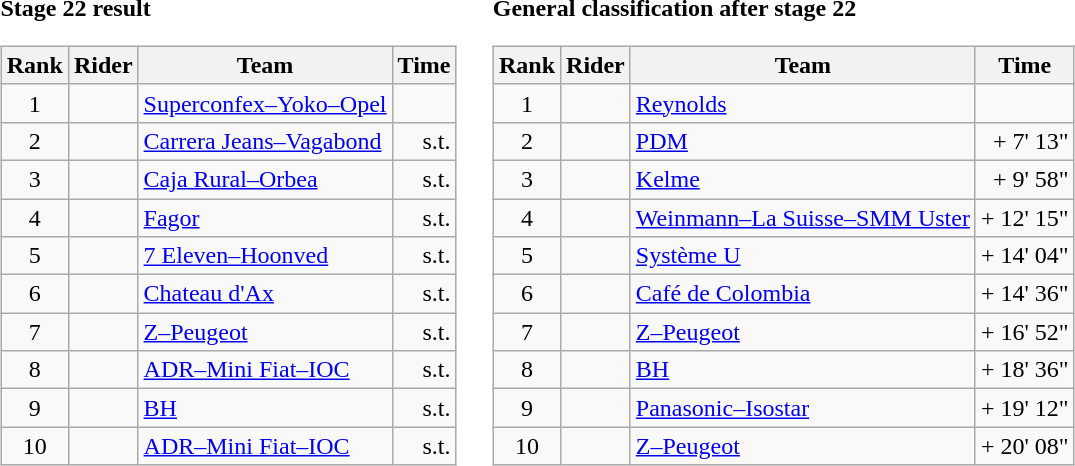<table>
<tr>
<td><strong>Stage 22 result</strong><br><table class="wikitable">
<tr>
<th scope="col">Rank</th>
<th scope="col">Rider</th>
<th scope="col">Team</th>
<th scope="col">Time</th>
</tr>
<tr>
<td style="text-align:center;">1</td>
<td></td>
<td><a href='#'>Superconfex–Yoko–Opel</a></td>
<td style="text-align:right;"></td>
</tr>
<tr>
<td style="text-align:center;">2</td>
<td></td>
<td><a href='#'>Carrera Jeans–Vagabond</a></td>
<td style="text-align:right;">s.t.</td>
</tr>
<tr>
<td style="text-align:center;">3</td>
<td></td>
<td><a href='#'>Caja Rural–Orbea</a></td>
<td style="text-align:right;">s.t.</td>
</tr>
<tr>
<td style="text-align:center;">4</td>
<td></td>
<td><a href='#'>Fagor</a></td>
<td style="text-align:right;">s.t.</td>
</tr>
<tr>
<td style="text-align:center;">5</td>
<td></td>
<td><a href='#'>7 Eleven–Hoonved</a></td>
<td style="text-align:right;">s.t.</td>
</tr>
<tr>
<td style="text-align:center;">6</td>
<td></td>
<td><a href='#'>Chateau d'Ax</a></td>
<td style="text-align:right;">s.t.</td>
</tr>
<tr>
<td style="text-align:center;">7</td>
<td></td>
<td><a href='#'>Z–Peugeot</a></td>
<td style="text-align:right;">s.t.</td>
</tr>
<tr>
<td style="text-align:center;">8</td>
<td></td>
<td><a href='#'>ADR–Mini Fiat–IOC</a></td>
<td style="text-align:right;">s.t.</td>
</tr>
<tr>
<td style="text-align:center;">9</td>
<td></td>
<td><a href='#'>BH</a></td>
<td style="text-align:right;">s.t.</td>
</tr>
<tr>
<td style="text-align:center;">10</td>
<td></td>
<td><a href='#'>ADR–Mini Fiat–IOC</a></td>
<td style="text-align:right;">s.t.</td>
</tr>
</table>
</td>
<td></td>
<td><strong>General classification after stage 22</strong><br><table class="wikitable">
<tr>
<th scope="col">Rank</th>
<th scope="col">Rider</th>
<th scope="col">Team</th>
<th scope="col">Time</th>
</tr>
<tr>
<td style="text-align:center;">1</td>
<td> </td>
<td><a href='#'>Reynolds</a></td>
<td style="text-align:right;"></td>
</tr>
<tr>
<td style="text-align:center;">2</td>
<td></td>
<td><a href='#'>PDM</a></td>
<td style="text-align:right;">+ 7' 13"</td>
</tr>
<tr>
<td style="text-align:center;">3</td>
<td></td>
<td><a href='#'>Kelme</a></td>
<td style="text-align:right;">+ 9' 58"</td>
</tr>
<tr>
<td style="text-align:center;">4</td>
<td></td>
<td><a href='#'>Weinmann–La Suisse–SMM Uster</a></td>
<td style="text-align:right;">+ 12' 15"</td>
</tr>
<tr>
<td style="text-align:center;">5</td>
<td></td>
<td><a href='#'>Système U</a></td>
<td style="text-align:right;">+ 14' 04"</td>
</tr>
<tr>
<td style="text-align:center;">6</td>
<td></td>
<td><a href='#'>Café de Colombia</a></td>
<td style="text-align:right;">+ 14' 36"</td>
</tr>
<tr>
<td style="text-align:center;">7</td>
<td></td>
<td><a href='#'>Z–Peugeot</a></td>
<td style="text-align:right;">+ 16' 52"</td>
</tr>
<tr>
<td style="text-align:center;">8</td>
<td></td>
<td><a href='#'>BH</a></td>
<td style="text-align:right;">+ 18' 36"</td>
</tr>
<tr>
<td style="text-align:center;">9</td>
<td></td>
<td><a href='#'>Panasonic–Isostar</a></td>
<td style="text-align:right;">+ 19' 12"</td>
</tr>
<tr>
<td style="text-align:center;">10</td>
<td></td>
<td><a href='#'>Z–Peugeot</a></td>
<td style="text-align:right;">+ 20' 08"</td>
</tr>
</table>
</td>
</tr>
</table>
